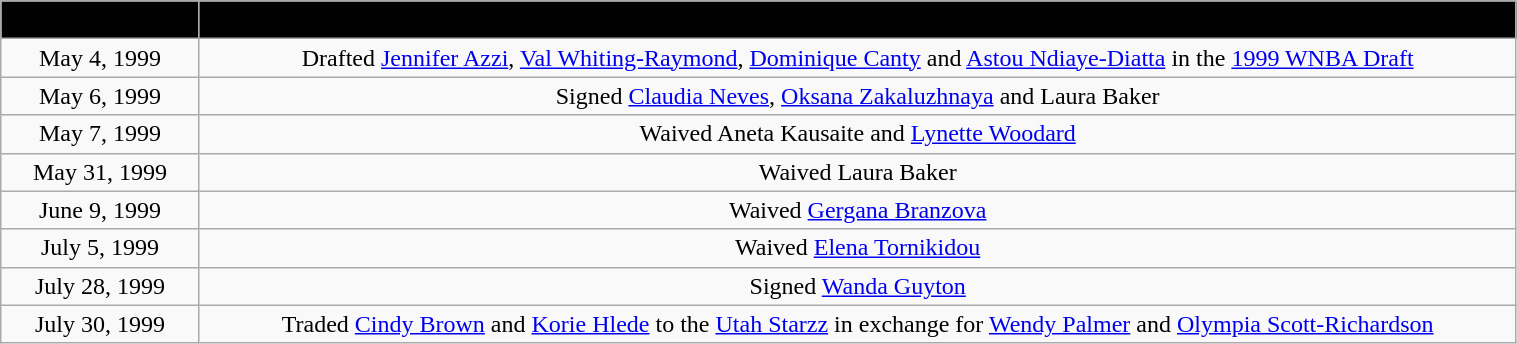<table class="wikitable" style="width:80%; text-align: center;">
<tr>
<th style="background: #010101" width=125"><span>Date</span></th>
<th style="background: #010101"><span>Transaction</span></th>
</tr>
<tr>
<td>May 4, 1999</td>
<td>Drafted <a href='#'>Jennifer Azzi</a>, <a href='#'>Val Whiting-Raymond</a>, <a href='#'>Dominique Canty</a> and <a href='#'>Astou Ndiaye-Diatta</a> in the <a href='#'>1999 WNBA Draft</a></td>
</tr>
<tr>
<td>May 6, 1999</td>
<td>Signed <a href='#'>Claudia Neves</a>, <a href='#'>Oksana Zakaluzhnaya</a> and Laura Baker</td>
</tr>
<tr>
<td>May 7, 1999</td>
<td>Waived Aneta Kausaite and <a href='#'>Lynette Woodard</a></td>
</tr>
<tr>
<td>May 31, 1999</td>
<td>Waived Laura Baker</td>
</tr>
<tr>
<td>June 9, 1999</td>
<td>Waived <a href='#'>Gergana Branzova</a></td>
</tr>
<tr>
<td>July 5, 1999</td>
<td>Waived <a href='#'>Elena Tornikidou</a></td>
</tr>
<tr>
<td>July 28, 1999</td>
<td>Signed <a href='#'>Wanda Guyton</a></td>
</tr>
<tr>
<td>July 30, 1999</td>
<td>Traded <a href='#'>Cindy Brown</a> and <a href='#'>Korie Hlede</a> to the <a href='#'>Utah Starzz</a> in exchange for <a href='#'>Wendy Palmer</a> and <a href='#'>Olympia Scott-Richardson</a></td>
</tr>
</table>
